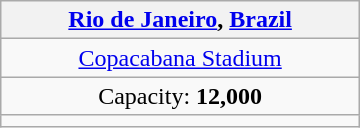<table class=wikitable style=text-align:center width=19%>
<tr>
<th> <a href='#'>Rio de Janeiro</a>, <a href='#'>Brazil</a></th>
</tr>
<tr>
<td><a href='#'>Copacabana Stadium</a></td>
</tr>
<tr>
<td>Capacity: <strong>12,000</strong></td>
</tr>
<tr>
<td></td>
</tr>
</table>
